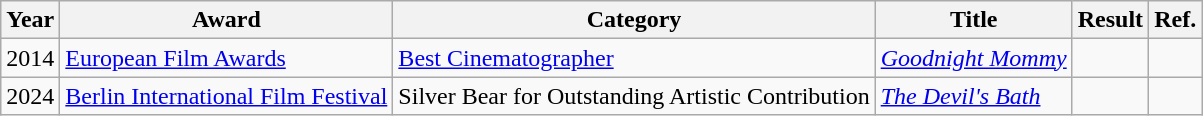<table class="wikitable">
<tr>
<th>Year</th>
<th>Award</th>
<th>Category</th>
<th>Title</th>
<th>Result</th>
<th>Ref.</th>
</tr>
<tr>
<td>2014</td>
<td><a href='#'>European Film Awards</a></td>
<td><a href='#'>Best Cinematographer</a></td>
<td><em><a href='#'>Goodnight Mommy</a></em></td>
<td></td>
<td></td>
</tr>
<tr>
<td>2024</td>
<td><a href='#'>Berlin International Film Festival</a></td>
<td>Silver Bear for Outstanding Artistic Contribution</td>
<td><em><a href='#'>The Devil's Bath</a></em></td>
<td></td>
<td></td>
</tr>
</table>
